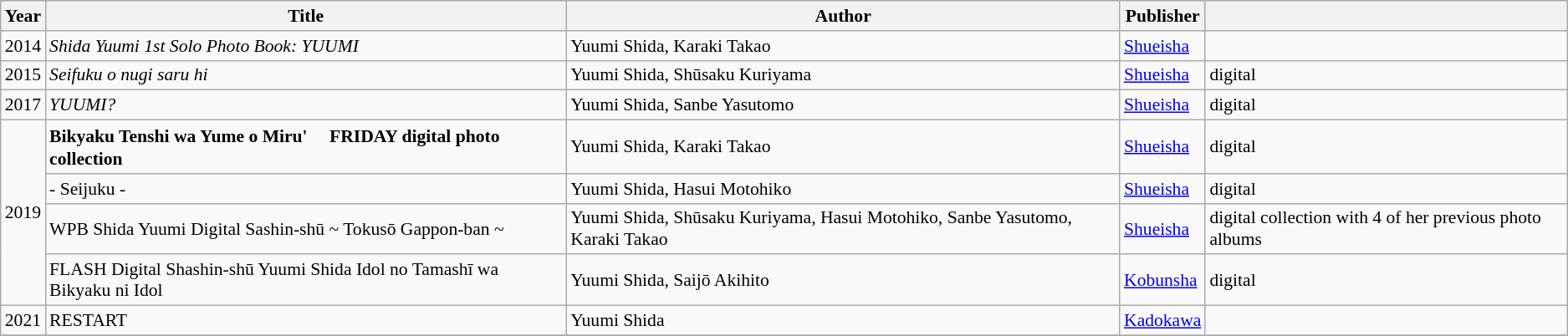<table class="wikitable" style="font-size: 90%;">
<tr>
<th>Year</th>
<th>Title</th>
<th>Author</th>
<th>Publisher</th>
<th></th>
</tr>
<tr>
<td>2014</td>
<td><em>Shida Yuumi 1st Solo Photo Book: YUUMI</em></td>
<td>Yuumi Shida, Karaki Takao</td>
<td><a href='#'>Shueisha</a></td>
<td></td>
</tr>
<tr>
<td>2015</td>
<td><em>Seifuku o nugi saru hi</em></td>
<td>Yuumi Shida, Shūsaku Kuriyama</td>
<td><a href='#'>Shueisha</a></td>
<td>digital</td>
</tr>
<tr>
<td>2017</td>
<td><em>YUUMI?</em></td>
<td>Yuumi Shida, Sanbe Yasutomo</td>
<td><a href='#'>Shueisha</a></td>
<td>digital</td>
</tr>
<tr>
<td rowspan="4">2019</td>
<td><strong>Bikyaku Tenshi wa Yume o Miru' 　FRIDAY digital photo collection<em></td>
<td>Yuumi Shida, Karaki Takao</td>
<td><a href='#'>Shueisha</a></td>
<td>digital</td>
</tr>
<tr>
<td></em>- Seijuku -<em></td>
<td>Yuumi Shida, Hasui Motohiko</td>
<td><a href='#'>Shueisha</a></td>
<td>digital</td>
</tr>
<tr>
<td></em>WPB Shida Yuumi Digital Sashin-shū ~ Tokusō Gappon-ban ~ <em></td>
<td>Yuumi Shida, Shūsaku Kuriyama, Hasui Motohiko, Sanbe Yasutomo, Karaki Takao</td>
<td><a href='#'>Shueisha</a></td>
<td>digital collection with 4 of her previous photo albums</td>
</tr>
<tr>
<td></em>FLASH Digital Shashin-shū  Yuumi Shida  Idol no Tamashī wa Bikyaku ni Idol<em></td>
<td>Yuumi Shida, Saijō Akihito</td>
<td><a href='#'>Kobunsha</a></td>
<td>digital</td>
</tr>
<tr>
<td>2021</td>
<td></em>RESTART<em></td>
<td>Yuumi Shida</td>
<td><a href='#'>Kadokawa</a></td>
<td></td>
</tr>
<tr>
</tr>
</table>
